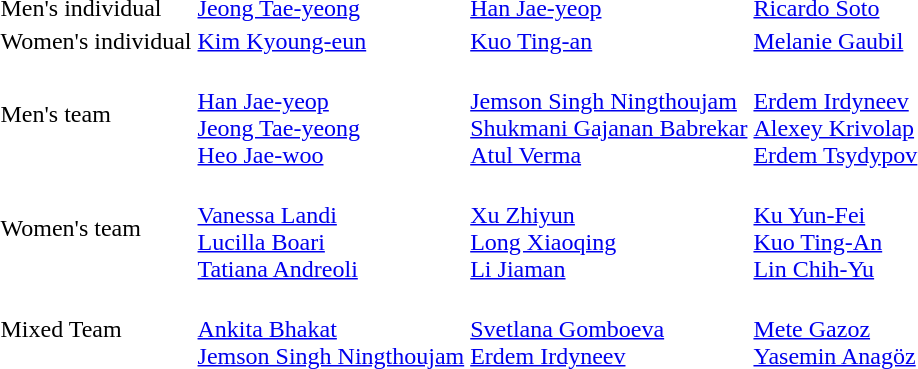<table>
<tr>
<td>Men's individual</td>
<td><a href='#'>Jeong Tae-yeong</a><br></td>
<td><a href='#'>Han Jae-yeop</a><br></td>
<td><a href='#'>Ricardo Soto</a><br></td>
</tr>
<tr>
<td>Women's individual</td>
<td><a href='#'>Kim Kyoung-eun</a><br></td>
<td><a href='#'>Kuo Ting-an</a><br></td>
<td><a href='#'>Melanie Gaubil</a><br></td>
</tr>
<tr>
<td>Men's team</td>
<td><br><a href='#'>Han Jae-yeop</a><br><a href='#'>Jeong Tae-yeong</a><br><a href='#'>Heo Jae-woo</a></td>
<td><br><a href='#'>Jemson Singh Ningthoujam</a><br><a href='#'>Shukmani Gajanan Babrekar</a><br><a href='#'>Atul Verma</a></td>
<td><br><a href='#'>Erdem Irdyneev</a><br><a href='#'>Alexey Krivolap</a><br><a href='#'>Erdem Tsydypov</a></td>
</tr>
<tr>
<td>Women's team</td>
<td><br><a href='#'>Vanessa Landi</a><br><a href='#'>Lucilla Boari</a><br><a href='#'>Tatiana Andreoli</a></td>
<td><br><a href='#'>Xu Zhiyun</a><br><a href='#'>Long Xiaoqing</a><br><a href='#'>Li Jiaman</a></td>
<td><br><a href='#'>Ku Yun-Fei</a><br><a href='#'>Kuo Ting-An</a><br><a href='#'>Lin Chih-Yu</a></td>
</tr>
<tr>
<td>Mixed Team</td>
<td><br><a href='#'>Ankita Bhakat</a><br><a href='#'>Jemson Singh Ningthoujam</a></td>
<td><br><a href='#'>Svetlana Gomboeva</a><br><a href='#'>Erdem Irdyneev</a></td>
<td><br><a href='#'>Mete Gazoz</a><br><a href='#'>Yasemin Anagöz</a></td>
</tr>
</table>
